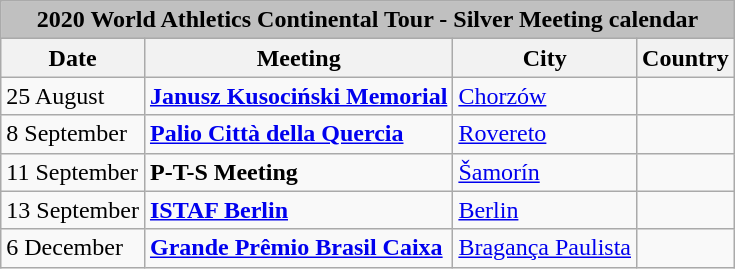<table class="wikitable sortable">
<tr>
<td align=center colspan=4 bgcolor="silver"><strong>2020 World Athletics Continental Tour - Silver Meeting calendar</strong></td>
</tr>
<tr>
<th>Date</th>
<th>Meeting</th>
<th>City</th>
<th>Country</th>
</tr>
<tr>
<td>25 August</td>
<td><strong><a href='#'>Janusz Kusociński Memorial</a></strong></td>
<td><a href='#'>Chorzów</a></td>
<td></td>
</tr>
<tr>
<td>8 September</td>
<td><strong><a href='#'>Palio Città della Quercia</a></strong></td>
<td><a href='#'>Rovereto</a></td>
<td></td>
</tr>
<tr>
<td>11 September</td>
<td><strong>P-T-S Meeting</strong></td>
<td><a href='#'>Šamorín</a></td>
<td></td>
</tr>
<tr>
<td>13 September</td>
<td><strong><a href='#'>ISTAF Berlin</a></strong></td>
<td><a href='#'>Berlin</a></td>
<td></td>
</tr>
<tr>
<td>6 December</td>
<td><strong><a href='#'>Grande Prêmio Brasil Caixa</a></strong></td>
<td><a href='#'>Bragança Paulista</a></td>
<td></td>
</tr>
</table>
